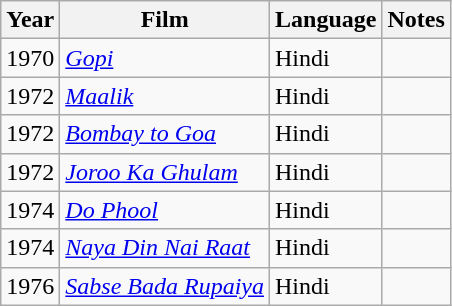<table class="wikitable sortable">
<tr>
<th>Year</th>
<th>Film</th>
<th>Language</th>
<th>Notes</th>
</tr>
<tr>
<td>1970</td>
<td><em><a href='#'>Gopi</a></em></td>
<td>Hindi</td>
<td></td>
</tr>
<tr>
<td>1972</td>
<td><em><a href='#'>Maalik</a></em></td>
<td>Hindi</td>
<td></td>
</tr>
<tr>
<td>1972</td>
<td><em><a href='#'>Bombay to Goa</a></em></td>
<td>Hindi</td>
<td></td>
</tr>
<tr>
<td>1972</td>
<td><em><a href='#'>Joroo Ka Ghulam</a></em></td>
<td>Hindi</td>
<td></td>
</tr>
<tr>
<td>1974</td>
<td><em><a href='#'>Do Phool</a></em></td>
<td>Hindi</td>
<td></td>
</tr>
<tr>
<td>1974</td>
<td><em><a href='#'>Naya Din Nai Raat</a></em></td>
<td>Hindi</td>
<td></td>
</tr>
<tr>
<td>1976</td>
<td><em><a href='#'>Sabse Bada Rupaiya</a></em></td>
<td>Hindi</td>
<td></td>
</tr>
</table>
